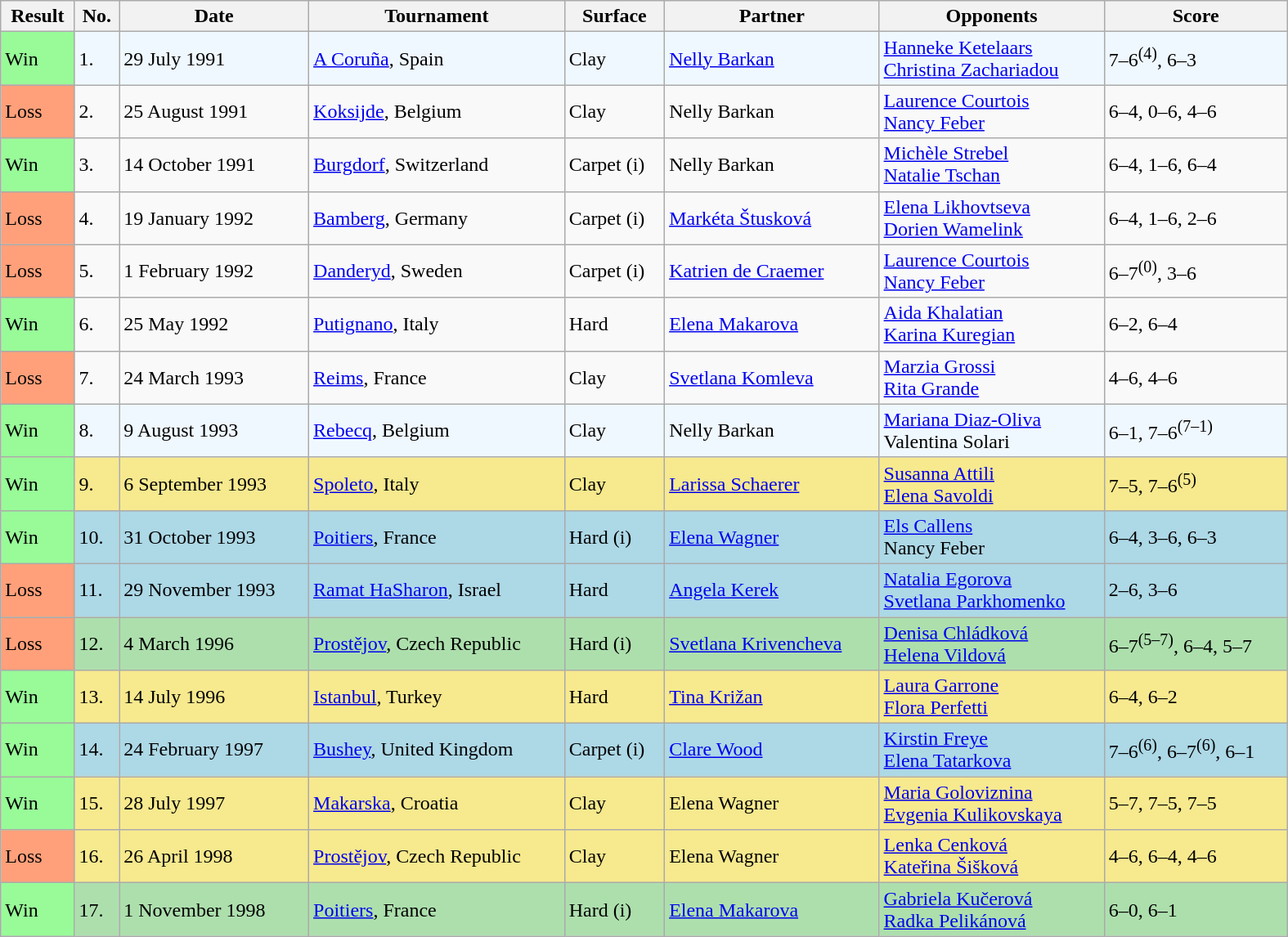<table class="wikitable" width="1050">
<tr>
<th>Result</th>
<th>No.</th>
<th>Date</th>
<th>Tournament</th>
<th>Surface</th>
<th>Partner</th>
<th>Opponents</th>
<th>Score</th>
</tr>
<tr bgcolor="#f0f8ff">
<td style="background:#98fb98;">Win</td>
<td>1.</td>
<td>29 July 1991</td>
<td><a href='#'>A Coruña</a>, Spain</td>
<td>Clay</td>
<td> <a href='#'>Nelly Barkan</a></td>
<td> <a href='#'>Hanneke Ketelaars</a> <br> <a href='#'>Christina Zachariadou</a></td>
<td>7–6<sup>(4)</sup>, 6–3</td>
</tr>
<tr>
<td style="background:#ffa07a;">Loss</td>
<td>2.</td>
<td>25 August 1991</td>
<td><a href='#'>Koksijde</a>, Belgium</td>
<td>Clay</td>
<td> Nelly Barkan</td>
<td> <a href='#'>Laurence Courtois</a> <br> <a href='#'>Nancy Feber</a></td>
<td>6–4, 0–6, 4–6</td>
</tr>
<tr>
<td style="background:#98fb98;">Win</td>
<td>3.</td>
<td>14 October 1991</td>
<td><a href='#'>Burgdorf</a>, Switzerland</td>
<td>Carpet (i)</td>
<td> Nelly Barkan</td>
<td> <a href='#'>Michèle Strebel</a> <br> <a href='#'>Natalie Tschan</a></td>
<td>6–4, 1–6, 6–4</td>
</tr>
<tr>
<td style="background:#ffa07a;">Loss</td>
<td>4.</td>
<td>19 January 1992</td>
<td><a href='#'>Bamberg</a>, Germany</td>
<td>Carpet (i)</td>
<td> <a href='#'>Markéta Štusková</a></td>
<td> <a href='#'>Elena Likhovtseva</a> <br> <a href='#'>Dorien Wamelink</a></td>
<td>6–4, 1–6, 2–6</td>
</tr>
<tr>
<td style="background:#ffa07a;">Loss</td>
<td>5.</td>
<td>1 February 1992</td>
<td><a href='#'>Danderyd</a>, Sweden</td>
<td>Carpet (i)</td>
<td> <a href='#'>Katrien de Craemer</a></td>
<td> <a href='#'>Laurence Courtois</a> <br> <a href='#'>Nancy Feber</a></td>
<td>6–7<sup>(0)</sup>, 3–6</td>
</tr>
<tr>
<td style="background:#98fb98;">Win</td>
<td>6.</td>
<td>25 May 1992</td>
<td><a href='#'>Putignano</a>, Italy</td>
<td>Hard</td>
<td> <a href='#'>Elena Makarova</a></td>
<td> <a href='#'>Aida Khalatian</a> <br> <a href='#'>Karina Kuregian</a></td>
<td>6–2, 6–4</td>
</tr>
<tr>
<td style="background:#ffa07a;">Loss</td>
<td>7.</td>
<td>24 March 1993</td>
<td><a href='#'>Reims</a>, France</td>
<td>Clay</td>
<td> <a href='#'>Svetlana Komleva</a></td>
<td> <a href='#'>Marzia Grossi</a> <br> <a href='#'>Rita Grande</a></td>
<td>4–6, 4–6</td>
</tr>
<tr style="background:#f0f8ff;">
<td style="background:#98fb98;">Win</td>
<td>8.</td>
<td>9 August 1993</td>
<td><a href='#'>Rebecq</a>, Belgium</td>
<td>Clay</td>
<td> Nelly Barkan</td>
<td> <a href='#'>Mariana Diaz-Oliva</a> <br> Valentina Solari</td>
<td>6–1, 7–6<sup>(7–1)</sup></td>
</tr>
<tr style="background:#f7e98e;">
<td style="background:#98fb98;">Win</td>
<td>9.</td>
<td>6 September 1993</td>
<td><a href='#'>Spoleto</a>, Italy</td>
<td>Clay</td>
<td> <a href='#'>Larissa Schaerer</a></td>
<td> <a href='#'>Susanna Attili</a> <br> <a href='#'>Elena Savoldi</a></td>
<td>7–5, 7–6<sup>(5)</sup></td>
</tr>
<tr style="background:lightblue;">
<td style="background:#98fb98;">Win</td>
<td>10.</td>
<td>31 October 1993</td>
<td><a href='#'>Poitiers</a>, France</td>
<td>Hard (i)</td>
<td> <a href='#'>Elena Wagner</a></td>
<td> <a href='#'>Els Callens</a> <br> Nancy Feber</td>
<td>6–4, 3–6, 6–3</td>
</tr>
<tr style="background:lightblue;">
<td style="background:#ffa07a;">Loss</td>
<td>11.</td>
<td>29 November 1993</td>
<td><a href='#'>Ramat HaSharon</a>, Israel</td>
<td>Hard</td>
<td> <a href='#'>Angela Kerek</a></td>
<td> <a href='#'>Natalia Egorova</a> <br> <a href='#'>Svetlana Parkhomenko</a></td>
<td>2–6, 3–6</td>
</tr>
<tr style="background:#addfad;">
<td style="background:#ffa07a;">Loss</td>
<td>12.</td>
<td>4 March 1996</td>
<td><a href='#'>Prostějov</a>, Czech Republic</td>
<td>Hard (i)</td>
<td> <a href='#'>Svetlana Krivencheva</a></td>
<td> <a href='#'>Denisa Chládková</a> <br> <a href='#'>Helena Vildová</a></td>
<td>6–7<sup>(5–7)</sup>, 6–4, 5–7</td>
</tr>
<tr style="background:#f7e98e;">
<td style="background:#98fb98;">Win</td>
<td>13.</td>
<td>14 July 1996</td>
<td><a href='#'>Istanbul</a>, Turkey</td>
<td>Hard</td>
<td> <a href='#'>Tina Križan</a></td>
<td> <a href='#'>Laura Garrone</a> <br> <a href='#'>Flora Perfetti</a></td>
<td>6–4, 6–2</td>
</tr>
<tr style="background:lightblue;">
<td style="background:#98fb98;">Win</td>
<td>14.</td>
<td>24 February 1997</td>
<td><a href='#'>Bushey</a>, United Kingdom</td>
<td>Carpet (i)</td>
<td> <a href='#'>Clare Wood</a></td>
<td> <a href='#'>Kirstin Freye</a> <br> <a href='#'>Elena Tatarkova</a></td>
<td>7–6<sup>(6)</sup>, 6–7<sup>(6)</sup>, 6–1</td>
</tr>
<tr style="background:#f7e98e;">
<td style="background:#98fb98;">Win</td>
<td>15.</td>
<td>28 July 1997</td>
<td><a href='#'>Makarska</a>, Croatia</td>
<td>Clay</td>
<td> Elena Wagner</td>
<td> <a href='#'>Maria Goloviznina</a> <br> <a href='#'>Evgenia Kulikovskaya</a></td>
<td>5–7, 7–5, 7–5</td>
</tr>
<tr style="background:#f7e98e;">
<td style="background:#ffa07a;">Loss</td>
<td>16.</td>
<td>26 April 1998</td>
<td><a href='#'>Prostějov</a>, Czech Republic</td>
<td>Clay</td>
<td> Elena Wagner</td>
<td> <a href='#'>Lenka Cenková</a> <br> <a href='#'>Kateřina Šišková</a></td>
<td>4–6, 6–4, 4–6</td>
</tr>
<tr style="background:#addfad;">
<td style="background:#98fb98;">Win</td>
<td>17.</td>
<td>1 November 1998</td>
<td><a href='#'>Poitiers</a>, France</td>
<td>Hard (i)</td>
<td> <a href='#'>Elena Makarova</a></td>
<td> <a href='#'>Gabriela Kučerová</a> <br> <a href='#'>Radka Pelikánová</a></td>
<td>6–0, 6–1</td>
</tr>
</table>
